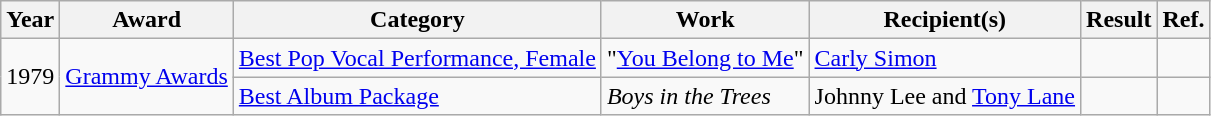<table class="wikitable">
<tr>
<th>Year</th>
<th>Award</th>
<th>Category</th>
<th>Work</th>
<th>Recipient(s)</th>
<th>Result</th>
<th>Ref.</th>
</tr>
<tr>
<td rowspan="2">1979</td>
<td rowspan="2"><a href='#'>Grammy Awards</a></td>
<td><a href='#'>Best Pop Vocal Performance, Female</a></td>
<td>"<a href='#'>You Belong to Me</a>"</td>
<td><a href='#'>Carly Simon</a></td>
<td></td>
<td align="center"></td>
</tr>
<tr>
<td><a href='#'>Best Album Package</a></td>
<td><em>Boys in the Trees</em></td>
<td>Johnny Lee and <a href='#'>Tony Lane</a></td>
<td></td>
<td align="center"></td>
</tr>
</table>
